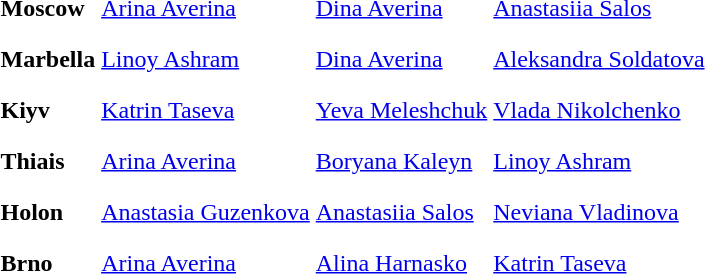<table>
<tr>
<th scope=row style="text-align:left">Moscow</th>
<td style="height:30px;"> <a href='#'>Arina Averina</a></td>
<td style="height:30px;"> <a href='#'>Dina Averina</a></td>
<td style="height:30px;"> <a href='#'>Anastasiia Salos</a></td>
</tr>
<tr>
<th scope=row style="text-align:left">Marbella</th>
<td style="height:30px;"> <a href='#'>Linoy Ashram</a></td>
<td style="height:30px;"> <a href='#'>Dina Averina</a></td>
<td style="height:30px;"> <a href='#'>Aleksandra Soldatova</a></td>
</tr>
<tr>
<th scope=row style="text-align:left">Kiyv</th>
<td style="height:30px;"> <a href='#'>Katrin Taseva</a></td>
<td style="height:30px;"> <a href='#'>Yeva Meleshchuk</a></td>
<td style="height:30px;"> <a href='#'>Vlada Nikolchenko</a></td>
</tr>
<tr>
<th scope=row style="text-align:left">Thiais</th>
<td style="height:30px;"> <a href='#'>Arina Averina</a></td>
<td style="height:30px;"> <a href='#'>Boryana Kaleyn</a></td>
<td style="height:30px;"> <a href='#'>Linoy Ashram</a></td>
</tr>
<tr>
<th scope=row style="text-align:left">Holon</th>
<td style="height:30px;"> <a href='#'>Anastasia Guzenkova</a></td>
<td style="height:30px;"> <a href='#'>Anastasiia Salos</a></td>
<td style="height:30px;"> <a href='#'>Neviana Vladinova</a></td>
</tr>
<tr>
<th scope=row style="text-align:left">Brno</th>
<td style="height:30px;"> <a href='#'>Arina Averina</a></td>
<td style="height:30px;"> <a href='#'>Alina Harnasko</a></td>
<td style="height:30px;"> <a href='#'>Katrin Taseva</a></td>
</tr>
<tr>
</tr>
</table>
